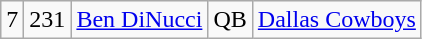<table class="wikitable" style="text-align:center">
<tr>
<td>7</td>
<td>231</td>
<td><a href='#'>Ben DiNucci</a></td>
<td>QB</td>
<td><a href='#'>Dallas Cowboys</a></td>
</tr>
</table>
